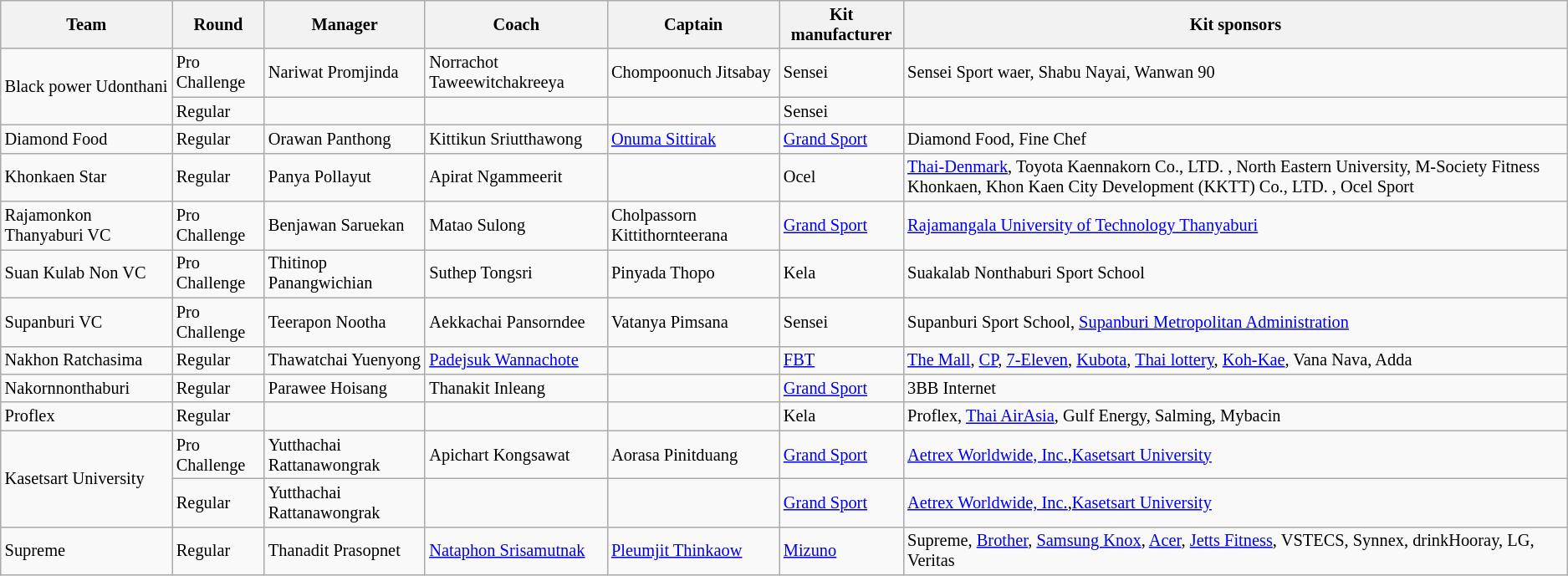<table class="wikitable sortable" style="font-size:85%;">
<tr>
<th>Team</th>
<th>Round</th>
<th>Manager</th>
<th>Coach</th>
<th>Captain</th>
<th>Kit manufacturer</th>
<th>Kit sponsors</th>
</tr>
<tr>
<td rowspan=2>Black power Udonthani</td>
<td>Pro Challenge</td>
<td> Nariwat Promjinda</td>
<td> Norrachot Taweewitchakreeya</td>
<td> Chompoonuch Jitsabay</td>
<td>Sensei</td>
<td>Sensei Sport waer, Shabu Nayai, Wanwan 90</td>
</tr>
<tr>
<td>Regular</td>
<td></td>
<td></td>
<td></td>
<td>Sensei</td>
<td></td>
</tr>
<tr>
<td>Diamond Food</td>
<td>Regular</td>
<td> Orawan Panthong</td>
<td> Kittikun Sriutthawong</td>
<td> <a href='#'>Onuma Sittirak</a></td>
<td><a href='#'>Grand Sport</a></td>
<td>Diamond Food, Fine Chef</td>
</tr>
<tr>
<td>Khonkaen Star</td>
<td>Regular</td>
<td> Panya Pollayut</td>
<td> Apirat Ngammeerit</td>
<td></td>
<td>Ocel</td>
<td><a href='#'>Thai-Denmark</a>, Toyota Kaennakorn Co., LTD. , North Eastern University, M-Society Fitness Khonkaen, Khon Kaen City Development (KKTT) Co., LTD. , Ocel Sport</td>
</tr>
<tr>
<td>Rajamonkon Thanyaburi VC</td>
<td>Pro Challenge</td>
<td> Benjawan Saruekan</td>
<td> Matao Sulong</td>
<td> Cholpassorn Kittithornteerana</td>
<td><a href='#'>Grand Sport</a></td>
<td><a href='#'>Rajamangala University of Technology Thanyaburi</a></td>
</tr>
<tr>
<td>Suan Kulab Non VC</td>
<td>Pro Challenge</td>
<td> Thitinop Panangwichian</td>
<td> Suthep Tongsri</td>
<td> Pinyada Thopo</td>
<td>Kela</td>
<td>Suakalab Nonthaburi Sport School</td>
</tr>
<tr>
<td>Supanburi VC</td>
<td>Pro Challenge</td>
<td> Teerapon Nootha</td>
<td> Aekkachai Pansorndee</td>
<td> Vatanya Pimsana</td>
<td>Sensei</td>
<td>Supanburi Sport School, <a href='#'>Supanburi Metropolitan Administration</a></td>
</tr>
<tr>
<td>Nakhon Ratchasima</td>
<td>Regular</td>
<td> Thawatchai Yuenyong</td>
<td> <a href='#'>Padejsuk Wannachote</a></td>
<td></td>
<td><a href='#'>FBT</a></td>
<td><a href='#'>The Mall</a>, <a href='#'>CP</a>, <a href='#'>7-Eleven</a>, <a href='#'>Kubota</a>, <a href='#'>Thai lottery</a>, <a href='#'>Koh-Kae</a>, Vana Nava, Adda</td>
</tr>
<tr>
<td>Nakornnonthaburi</td>
<td>Regular</td>
<td> Parawee Hoisang</td>
<td> Thanakit Inleang</td>
<td></td>
<td><a href='#'>Grand Sport</a></td>
<td>3BB Internet</td>
</tr>
<tr>
<td>Proflex</td>
<td>Regular</td>
<td></td>
<td></td>
<td></td>
<td>Kela</td>
<td>Proflex, <a href='#'>Thai AirAsia</a>, Gulf Energy, Salming, Mybacin</td>
</tr>
<tr>
<td rowspan=2>Kasetsart University</td>
<td>Pro Challenge</td>
<td> Yutthachai Rattanawongrak</td>
<td> Apichart Kongsawat</td>
<td> Aorasa Pinitduang</td>
<td><a href='#'>Grand Sport</a></td>
<td><a href='#'>Aetrex Worldwide, Inc.</a>,<a href='#'>Kasetsart University</a></td>
</tr>
<tr>
<td>Regular</td>
<td> Yutthachai Rattanawongrak</td>
<td></td>
<td></td>
<td><a href='#'>Grand Sport</a></td>
<td><a href='#'>Aetrex Worldwide, Inc.</a>,<a href='#'>Kasetsart University</a></td>
</tr>
<tr>
<td>Supreme</td>
<td>Regular</td>
<td> Thanadit Prasopnet</td>
<td> <a href='#'>Nataphon Srisamutnak</a></td>
<td> <a href='#'>Pleumjit Thinkaow</a></td>
<td><a href='#'>Mizuno</a></td>
<td>Supreme, <a href='#'>Brother</a>, <a href='#'>Samsung Knox</a>, <a href='#'>Acer</a>, <a href='#'>Jetts Fitness</a>, VSTECS, Synnex, drinkHooray, LG, Veritas</td>
</tr>
</table>
